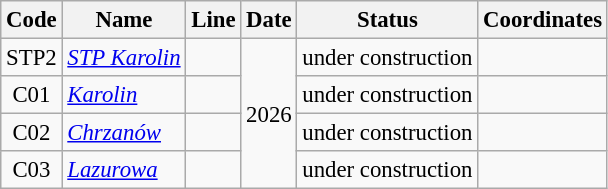<table class="wikitable sortable" style="text-align:center; font-size:95%;">
<tr>
<th>Code</th>
<th>Name</th>
<th>Line</th>
<th>Date</th>
<th>Status</th>
<th>Coordinates</th>
</tr>
<tr>
<td>STP2</td>
<td align=left><em><a href='#'>STP Karolin</a></em></td>
<td></td>
<td style="text-align:center" rowspan=4>2026</td>
<td>under construction</td>
<td></td>
</tr>
<tr>
<td>C01</td>
<td align=left><em><a href='#'>Karolin</a></em></td>
<td></td>
<td>under construction</td>
<td></td>
</tr>
<tr>
<td>C02</td>
<td align=left><em><a href='#'>Chrzanów</a></em></td>
<td></td>
<td>under construction</td>
<td></td>
</tr>
<tr>
<td>C03</td>
<td align=left><em><a href='#'>Lazurowa</a></em></td>
<td></td>
<td>under construction</td>
<td></td>
</tr>
</table>
